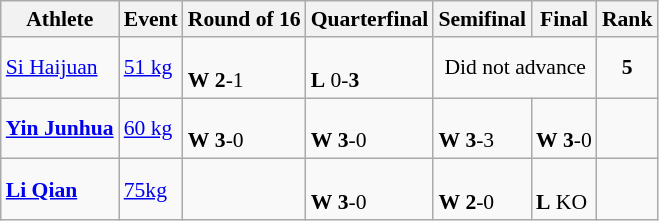<table class="wikitable" style="font-size:90%">
<tr>
<th>Athlete</th>
<th>Event</th>
<th>Round of 16</th>
<th>Quarterfinal</th>
<th>Semifinal</th>
<th>Final</th>
<th>Rank</th>
</tr>
<tr>
<td><a href='#'>Si Haijuan</a></td>
<td><a href='#'>51 kg</a></td>
<td> <br><strong>W</strong> <strong>2</strong>-1</td>
<td> <br><strong>L</strong> 0-<strong>3</strong></td>
<td colspan="2" style="text-align:center;">Did not advance</td>
<td align=center><strong>5</strong></td>
</tr>
<tr>
<td><strong><a href='#'>Yin Junhua</a></strong></td>
<td><a href='#'>60 kg</a></td>
<td> <br><strong>W</strong> <strong>3</strong>-0</td>
<td> <br><strong>W</strong> <strong>3</strong>-0</td>
<td> <br><strong>W</strong> <strong>3</strong>-3</td>
<td> <br><strong>W</strong> <strong>3</strong>-0</td>
<td align=center></td>
</tr>
<tr>
<td><strong><a href='#'>Li Qian</a></strong></td>
<td><a href='#'>75kg</a></td>
<td></td>
<td> <br><strong>W</strong> <strong>3</strong>-0</td>
<td> <br><strong>W</strong> <strong>2</strong>-0</td>
<td> <br><strong>L</strong> KO</td>
<td align=center></td>
</tr>
</table>
